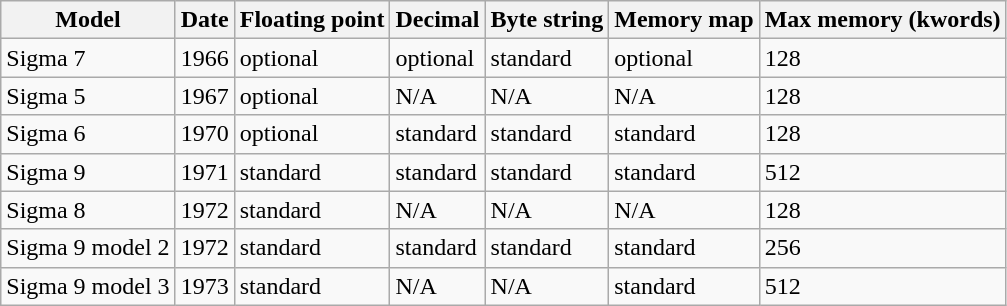<table class="wikitable">
<tr>
<th>Model</th>
<th>Date</th>
<th>Floating point</th>
<th>Decimal</th>
<th>Byte string</th>
<th>Memory map</th>
<th>Max memory (kwords)</th>
</tr>
<tr>
<td>Sigma 7</td>
<td>1966</td>
<td>optional</td>
<td>optional</td>
<td>standard</td>
<td>optional</td>
<td>128</td>
</tr>
<tr>
<td>Sigma 5</td>
<td>1967</td>
<td>optional</td>
<td>N/A</td>
<td>N/A</td>
<td>N/A</td>
<td>128</td>
</tr>
<tr>
<td>Sigma 6</td>
<td>1970</td>
<td>optional</td>
<td>standard</td>
<td>standard</td>
<td>standard</td>
<td>128</td>
</tr>
<tr>
<td>Sigma 9</td>
<td>1971</td>
<td>standard</td>
<td>standard</td>
<td>standard</td>
<td>standard</td>
<td>512</td>
</tr>
<tr>
<td>Sigma 8</td>
<td>1972</td>
<td>standard</td>
<td>N/A</td>
<td>N/A</td>
<td>N/A</td>
<td>128</td>
</tr>
<tr>
<td>Sigma 9 model 2</td>
<td>1972</td>
<td>standard</td>
<td>standard</td>
<td>standard</td>
<td>standard</td>
<td>256</td>
</tr>
<tr>
<td>Sigma 9 model 3</td>
<td>1973</td>
<td>standard</td>
<td>N/A</td>
<td>N/A</td>
<td>standard</td>
<td>512</td>
</tr>
</table>
